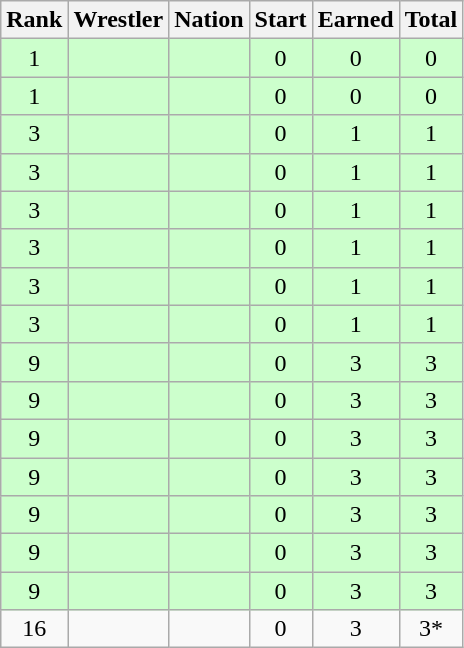<table class="wikitable sortable" style="text-align:center;">
<tr>
<th>Rank</th>
<th>Wrestler</th>
<th>Nation</th>
<th>Start</th>
<th>Earned</th>
<th>Total</th>
</tr>
<tr style="background:#cfc;">
<td>1</td>
<td align=left></td>
<td align=left></td>
<td>0</td>
<td>0</td>
<td>0</td>
</tr>
<tr style="background:#cfc;">
<td>1</td>
<td align=left></td>
<td align=left></td>
<td>0</td>
<td>0</td>
<td>0</td>
</tr>
<tr style="background:#cfc;">
<td>3</td>
<td align=left></td>
<td align=left></td>
<td>0</td>
<td>1</td>
<td>1</td>
</tr>
<tr style="background:#cfc;">
<td>3</td>
<td align=left></td>
<td align=left></td>
<td>0</td>
<td>1</td>
<td>1</td>
</tr>
<tr style="background:#cfc;">
<td>3</td>
<td align=left></td>
<td align=left></td>
<td>0</td>
<td>1</td>
<td>1</td>
</tr>
<tr style="background:#cfc;">
<td>3</td>
<td align=left></td>
<td align=left></td>
<td>0</td>
<td>1</td>
<td>1</td>
</tr>
<tr style="background:#cfc;">
<td>3</td>
<td align=left></td>
<td align=left></td>
<td>0</td>
<td>1</td>
<td>1</td>
</tr>
<tr style="background:#cfc;">
<td>3</td>
<td align=left></td>
<td align=left></td>
<td>0</td>
<td>1</td>
<td>1</td>
</tr>
<tr style="background:#cfc;">
<td>9</td>
<td align=left></td>
<td align=left></td>
<td>0</td>
<td>3</td>
<td>3</td>
</tr>
<tr style="background:#cfc;">
<td>9</td>
<td align=left></td>
<td align=left></td>
<td>0</td>
<td>3</td>
<td>3</td>
</tr>
<tr style="background:#cfc;">
<td>9</td>
<td align=left></td>
<td align=left></td>
<td>0</td>
<td>3</td>
<td>3</td>
</tr>
<tr style="background:#cfc;">
<td>9</td>
<td align=left></td>
<td align=left></td>
<td>0</td>
<td>3</td>
<td>3</td>
</tr>
<tr style="background:#cfc;">
<td>9</td>
<td align=left></td>
<td align=left></td>
<td>0</td>
<td>3</td>
<td>3</td>
</tr>
<tr style="background:#cfc;">
<td>9</td>
<td align=left></td>
<td align=left></td>
<td>0</td>
<td>3</td>
<td>3</td>
</tr>
<tr style="background:#cfc;">
<td>9</td>
<td align=left></td>
<td align=left></td>
<td>0</td>
<td>3</td>
<td>3</td>
</tr>
<tr>
<td>16</td>
<td align=left></td>
<td align=left></td>
<td>0</td>
<td>3</td>
<td>3*</td>
</tr>
</table>
